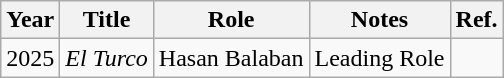<table class="wikitable sortable">
<tr>
<th>Year</th>
<th>Title</th>
<th>Role</th>
<th>Notes</th>
<th>Ref.</th>
</tr>
<tr>
<td>2025</td>
<td><em>El Turco</em></td>
<td>Hasan Balaban</td>
<td>Leading Role</td>
<td></td>
</tr>
</table>
